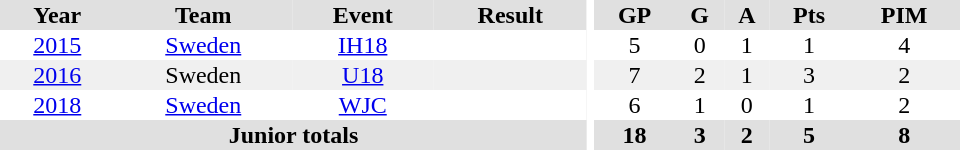<table border="0" cellpadding="1" cellspacing="0" ID="Table3" style="text-align:center; width:40em;">
<tr bgcolor="#e0e0e0">
<th>Year</th>
<th>Team</th>
<th>Event</th>
<th>Result</th>
<th rowspan="99" bgcolor="#ffffff"></th>
<th>GP</th>
<th>G</th>
<th>A</th>
<th>Pts</th>
<th>PIM</th>
</tr>
<tr>
<td><a href='#'>2015</a></td>
<td><a href='#'>Sweden</a></td>
<td><a href='#'>IH18</a></td>
<td></td>
<td>5</td>
<td>0</td>
<td>1</td>
<td>1</td>
<td>4</td>
</tr>
<tr bgcolor="#f0f0f0">
<td><a href='#'>2016</a></td>
<td>Sweden</td>
<td><a href='#'>U18</a></td>
<td></td>
<td>7</td>
<td>2</td>
<td>1</td>
<td>3</td>
<td>2</td>
</tr>
<tr>
<td><a href='#'>2018</a></td>
<td><a href='#'>Sweden</a></td>
<td><a href='#'>WJC</a></td>
<td></td>
<td>6</td>
<td>1</td>
<td>0</td>
<td>1</td>
<td>2</td>
</tr>
<tr bgcolor="#e0e0e0">
<th colspan="4">Junior totals</th>
<th>18</th>
<th>3</th>
<th>2</th>
<th>5</th>
<th>8</th>
</tr>
</table>
